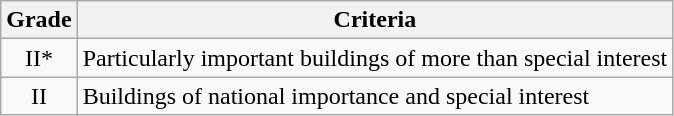<table class="wikitable">
<tr>
<th>Grade</th>
<th>Criteria</th>
</tr>
<tr>
<td align="center" >II*</td>
<td>Particularly important buildings of more than special interest</td>
</tr>
<tr>
<td align="center" >II</td>
<td>Buildings of national importance and special interest</td>
</tr>
</table>
